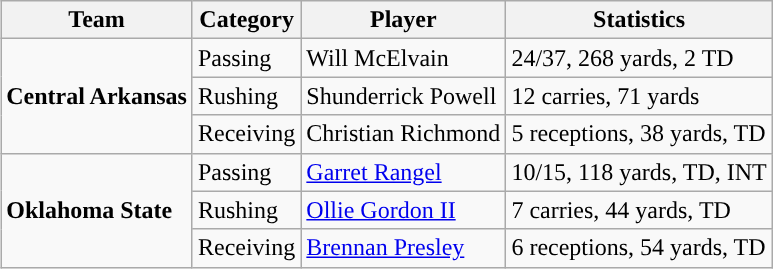<table class="wikitable" style="float: right;">
<tr>
<th>Team</th>
<th>Category</th>
<th>Player</th>
<th>Statistics</th>
</tr>
<tr>
<td rowspan=3><strong>Central Arkansas</strong></td>
<td>Passing</td>
<td>Will McElvain</td>
<td>24/37, 268 yards, 2 TD</td>
</tr>
<tr>
<td>Rushing</td>
<td>Shunderrick Powell</td>
<td>12 carries, 71 yards</td>
</tr>
<tr>
<td>Receiving</td>
<td>Christian Richmond</td>
<td>5 receptions, 38 yards, TD</td>
</tr>
<tr>
<td rowspan=3><strong>Oklahoma State</strong></td>
<td>Passing</td>
<td><a href='#'>Garret Rangel</a></td>
<td>10/15, 118 yards, TD, INT</td>
</tr>
<tr>
<td>Rushing</td>
<td><a href='#'>Ollie Gordon II</a></td>
<td>7 carries, 44 yards, TD</td>
</tr>
<tr>
<td>Receiving</td>
<td><a href='#'>Brennan Presley</a></td>
<td>6 receptions, 54 yards, TD</td>
</tr>
</table>
